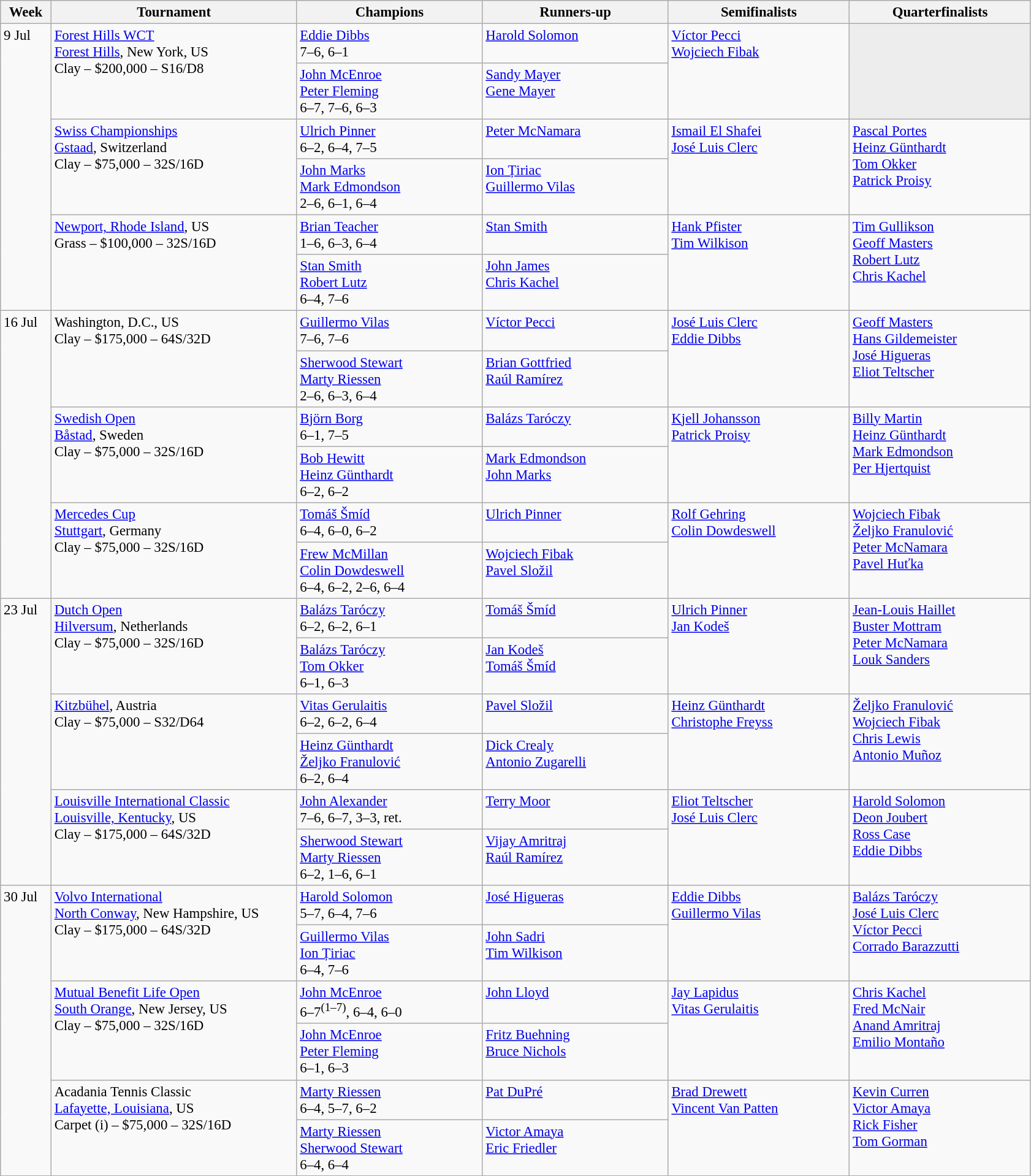<table class=wikitable style=font-size:95%>
<tr>
<th style="width:48px;">Week</th>
<th style="width:260px;">Tournament</th>
<th style="width:195px;">Champions</th>
<th style="width:195px;">Runners-up</th>
<th style="width:190px;">Semifinalists</th>
<th style="width:190px;">Quarterfinalists</th>
</tr>
<tr valign=top>
<td rowspan=6>9 Jul</td>
<td rowspan=2><a href='#'>Forest Hills WCT</a> <br> <a href='#'>Forest Hills</a>, New York, US <br> Clay – $200,000 – S16/D8</td>
<td> <a href='#'>Eddie Dibbs</a><br> 7–6, 6–1</td>
<td> <a href='#'>Harold Solomon</a></td>
<td rowspan=2> <a href='#'>Víctor Pecci</a> <br> <a href='#'>Wojciech Fibak</a></td>
<td rowspan=2 style="background:#ededed;"></td>
</tr>
<tr valign=top>
<td> <a href='#'>John McEnroe</a> <br>  <a href='#'>Peter Fleming</a> <br> 6–7, 7–6, 6–3</td>
<td> <a href='#'>Sandy Mayer</a> <br>  <a href='#'>Gene Mayer</a></td>
</tr>
<tr valign=top>
<td rowspan=2><a href='#'>Swiss Championships</a> <br> <a href='#'>Gstaad</a>, Switzerland <br> Clay – $75,000 – 32S/16D</td>
<td> <a href='#'>Ulrich Pinner</a> <br> 6–2, 6–4, 7–5</td>
<td> <a href='#'>Peter McNamara</a></td>
<td rowspan=2> <a href='#'>Ismail El Shafei</a> <br>  <a href='#'>José Luis Clerc</a></td>
<td rowspan=2> <a href='#'>Pascal Portes</a> <br>  <a href='#'>Heinz Günthardt</a> <br>  <a href='#'>Tom Okker</a> <br>  <a href='#'>Patrick Proisy</a></td>
</tr>
<tr valign=top>
<td> <a href='#'>John Marks</a> <br>  <a href='#'>Mark Edmondson</a> <br> 2–6, 6–1, 6–4</td>
<td> <a href='#'>Ion Țiriac</a> <br>  <a href='#'>Guillermo Vilas</a></td>
</tr>
<tr valign=top>
<td rowspan=2><a href='#'>Newport, Rhode Island</a>, US <br> Grass – $100,000 – 32S/16D</td>
<td> <a href='#'>Brian Teacher</a> <br> 1–6, 6–3, 6–4</td>
<td> <a href='#'>Stan Smith</a></td>
<td rowspan=2> <a href='#'>Hank Pfister</a> <br>  <a href='#'>Tim Wilkison</a></td>
<td rowspan=2> <a href='#'>Tim Gullikson</a> <br>  <a href='#'>Geoff Masters</a> <br>  <a href='#'>Robert Lutz</a> <br>  <a href='#'>Chris Kachel</a></td>
</tr>
<tr valign=top>
<td> <a href='#'>Stan Smith</a> <br>  <a href='#'>Robert Lutz</a> <br> 6–4, 7–6</td>
<td> <a href='#'>John James</a> <br>  <a href='#'>Chris Kachel</a></td>
</tr>
<tr valign=top>
<td rowspan=6>16 Jul</td>
<td rowspan=2>Washington, D.C., US <br> Clay – $175,000 – 64S/32D</td>
<td> <a href='#'>Guillermo Vilas</a> <br> 7–6, 7–6</td>
<td> <a href='#'>Víctor Pecci</a></td>
<td rowspan=2> <a href='#'>José Luis Clerc</a> <br>  <a href='#'>Eddie Dibbs</a></td>
<td rowspan=2> <a href='#'>Geoff Masters</a> <br>  <a href='#'>Hans Gildemeister</a> <br>  <a href='#'>José Higueras</a> <br>  <a href='#'>Eliot Teltscher</a></td>
</tr>
<tr valign=top>
<td> <a href='#'>Sherwood Stewart</a> <br>  <a href='#'>Marty Riessen</a> <br> 2–6, 6–3, 6–4</td>
<td> <a href='#'>Brian Gottfried</a> <br>  <a href='#'>Raúl Ramírez</a></td>
</tr>
<tr valign=top>
<td rowspan=2><a href='#'>Swedish Open</a> <br> <a href='#'>Båstad</a>, Sweden <br> Clay – $75,000 – 32S/16D</td>
<td> <a href='#'>Björn Borg</a> <br> 6–1, 7–5</td>
<td> <a href='#'>Balázs Taróczy</a></td>
<td rowspan=2> <a href='#'>Kjell Johansson</a> <br>  <a href='#'>Patrick Proisy</a></td>
<td rowspan=2> <a href='#'>Billy Martin</a> <br>  <a href='#'>Heinz Günthardt</a> <br>  <a href='#'>Mark Edmondson</a> <br>  <a href='#'>Per Hjertquist</a></td>
</tr>
<tr valign=top>
<td> <a href='#'>Bob Hewitt</a> <br>  <a href='#'>Heinz Günthardt</a> <br> 6–2, 6–2</td>
<td> <a href='#'>Mark Edmondson</a> <br>  <a href='#'>John Marks</a></td>
</tr>
<tr valign=top>
<td rowspan=2><a href='#'>Mercedes Cup</a> <br> <a href='#'>Stuttgart</a>, Germany <br> Clay – $75,000 – 32S/16D</td>
<td> <a href='#'>Tomáš Šmíd</a> <br> 6–4, 6–0, 6–2</td>
<td> <a href='#'>Ulrich Pinner</a></td>
<td rowspan=2> <a href='#'>Rolf Gehring</a> <br>  <a href='#'>Colin Dowdeswell</a></td>
<td rowspan=2> <a href='#'>Wojciech Fibak</a> <br>  <a href='#'>Željko Franulović</a> <br>  <a href='#'>Peter McNamara</a> <br>  <a href='#'>Pavel Huťka</a></td>
</tr>
<tr valign=top>
<td> <a href='#'>Frew McMillan</a> <br>  <a href='#'>Colin Dowdeswell</a> <br> 6–4, 6–2, 2–6, 6–4</td>
<td> <a href='#'>Wojciech Fibak</a> <br>  <a href='#'>Pavel Složil</a></td>
</tr>
<tr valign=top>
<td rowspan=6>23 Jul</td>
<td rowspan=2><a href='#'>Dutch Open</a> <br> <a href='#'>Hilversum</a>, Netherlands <br> Clay – $75,000 – 32S/16D</td>
<td> <a href='#'>Balázs Taróczy</a> <br> 6–2, 6–2, 6–1</td>
<td> <a href='#'>Tomáš Šmíd</a></td>
<td rowspan=2> <a href='#'>Ulrich Pinner</a> <br>  <a href='#'>Jan Kodeš</a></td>
<td rowspan=2> <a href='#'>Jean-Louis Haillet</a> <br>  <a href='#'>Buster Mottram</a> <br>  <a href='#'>Peter McNamara</a> <br>  <a href='#'>Louk Sanders</a></td>
</tr>
<tr valign=top>
<td> <a href='#'>Balázs Taróczy</a> <br>  <a href='#'>Tom Okker</a> <br> 6–1, 6–3</td>
<td> <a href='#'>Jan Kodeš</a> <br>  <a href='#'>Tomáš Šmíd</a></td>
</tr>
<tr valign=top>
<td rowspan=2><a href='#'>Kitzbühel</a>, Austria <br> Clay – $75,000 – S32/D64</td>
<td> <a href='#'>Vitas Gerulaitis</a> <br> 6–2, 6–2, 6–4</td>
<td> <a href='#'>Pavel Složil</a></td>
<td rowspan=2> <a href='#'>Heinz Günthardt</a> <br>  <a href='#'>Christophe Freyss</a></td>
<td rowspan=2> <a href='#'>Željko Franulović</a> <br>  <a href='#'>Wojciech Fibak</a> <br>  <a href='#'>Chris Lewis</a> <br>  <a href='#'>Antonio Muñoz</a></td>
</tr>
<tr valign=top>
<td> <a href='#'>Heinz Günthardt</a> <br>  <a href='#'>Željko Franulović</a> <br> 6–2, 6–4</td>
<td> <a href='#'>Dick Crealy</a> <br>  <a href='#'>Antonio Zugarelli</a></td>
</tr>
<tr valign=top>
<td rowspan=2><a href='#'>Louisville International Classic</a> <br> <a href='#'>Louisville, Kentucky</a>, US <br> Clay – $175,000 – 64S/32D</td>
<td> <a href='#'>John Alexander</a> <br> 7–6, 6–7, 3–3, ret.</td>
<td> <a href='#'>Terry Moor</a></td>
<td rowspan=2> <a href='#'>Eliot Teltscher</a> <br>  <a href='#'>José Luis Clerc</a></td>
<td rowspan=2> <a href='#'>Harold Solomon</a> <br>  <a href='#'>Deon Joubert</a> <br>  <a href='#'>Ross Case</a> <br>  <a href='#'>Eddie Dibbs</a></td>
</tr>
<tr valign=top>
<td> <a href='#'>Sherwood Stewart</a> <br>  <a href='#'>Marty Riessen</a> <br> 6–2, 1–6, 6–1</td>
<td> <a href='#'>Vijay Amritraj</a> <br>  <a href='#'>Raúl Ramírez</a></td>
</tr>
<tr valign=top>
<td rowspan=6>30 Jul</td>
<td rowspan=2><a href='#'>Volvo International</a> <br><a href='#'>North Conway</a>, New Hampshire, US <br> Clay – $175,000 – 64S/32D</td>
<td> <a href='#'>Harold Solomon</a> <br> 5–7, 6–4, 7–6</td>
<td> <a href='#'>José Higueras</a></td>
<td rowspan=2> <a href='#'>Eddie Dibbs</a> <br>  <a href='#'>Guillermo Vilas</a></td>
<td rowspan=2> <a href='#'>Balázs Taróczy</a> <br>  <a href='#'>José Luis Clerc</a> <br>  <a href='#'>Víctor Pecci</a> <br>  <a href='#'>Corrado Barazzutti</a></td>
</tr>
<tr valign=top>
<td> <a href='#'>Guillermo Vilas</a> <br>  <a href='#'>Ion Țiriac</a> <br> 6–4, 7–6</td>
<td> <a href='#'>John Sadri</a> <br>  <a href='#'>Tim Wilkison</a></td>
</tr>
<tr valign=top>
<td rowspan=2><a href='#'>Mutual Benefit Life Open</a> <br> <a href='#'>South Orange</a>, New Jersey, US <br> Clay – $75,000 – 32S/16D</td>
<td> <a href='#'>John McEnroe</a> <br> 6–7<sup>(1–7)</sup>, 6–4, 6–0</td>
<td> <a href='#'>John Lloyd</a></td>
<td rowspan=2> <a href='#'>Jay Lapidus</a> <br>  <a href='#'>Vitas Gerulaitis</a></td>
<td rowspan=2> <a href='#'>Chris Kachel</a> <br>  <a href='#'>Fred McNair</a> <br>  <a href='#'>Anand Amritraj</a> <br>  <a href='#'>Emilio Montaño</a></td>
</tr>
<tr valign=top>
<td> <a href='#'>John McEnroe</a> <br>  <a href='#'>Peter Fleming</a> <br> 6–1, 6–3</td>
<td> <a href='#'>Fritz Buehning</a> <br>  <a href='#'>Bruce Nichols</a></td>
</tr>
<tr valign=top>
<td rowspan=2>Acadania Tennis Classic <br> <a href='#'>Lafayette, Louisiana</a>, US <br>Carpet (i) – $75,000 – 32S/16D</td>
<td> <a href='#'>Marty Riessen</a><br>6–4, 5–7, 6–2</td>
<td> <a href='#'>Pat DuPré</a></td>
<td rowspan=2> <a href='#'>Brad Drewett</a><br> <a href='#'>Vincent Van Patten</a></td>
<td rowspan=2> <a href='#'>Kevin Curren</a><br> <a href='#'>Victor Amaya</a><br> <a href='#'>Rick Fisher</a><br> <a href='#'>Tom Gorman</a></td>
</tr>
<tr valign=top>
<td> <a href='#'>Marty Riessen</a><br> <a href='#'>Sherwood Stewart</a> <br>6–4, 6–4</td>
<td> <a href='#'>Victor Amaya</a><br> <a href='#'>Eric Friedler</a></td>
</tr>
</table>
